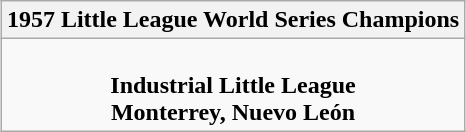<table class="wikitable" style="text-align: center; margin: 0 auto;">
<tr>
<th>1957 Little League World Series Champions</th>
</tr>
<tr>
<td><br><strong>Industrial Little League</strong><br><strong>Monterrey, Nuevo León</strong></td>
</tr>
</table>
